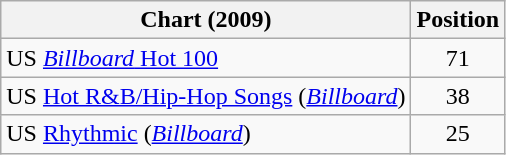<table class="wikitable">
<tr>
<th>Chart (2009)</th>
<th>Position</th>
</tr>
<tr>
<td>US <a href='#'><em>Billboard</em> Hot 100</a></td>
<td style="text-align:center;">71</td>
</tr>
<tr>
<td>US <a href='#'>Hot R&B/Hip-Hop Songs</a> (<em><a href='#'>Billboard</a></em>)</td>
<td style="text-align:center;">38</td>
</tr>
<tr>
<td>US <a href='#'>Rhythmic</a> (<em><a href='#'>Billboard</a></em>)</td>
<td style="text-align:center;">25</td>
</tr>
</table>
